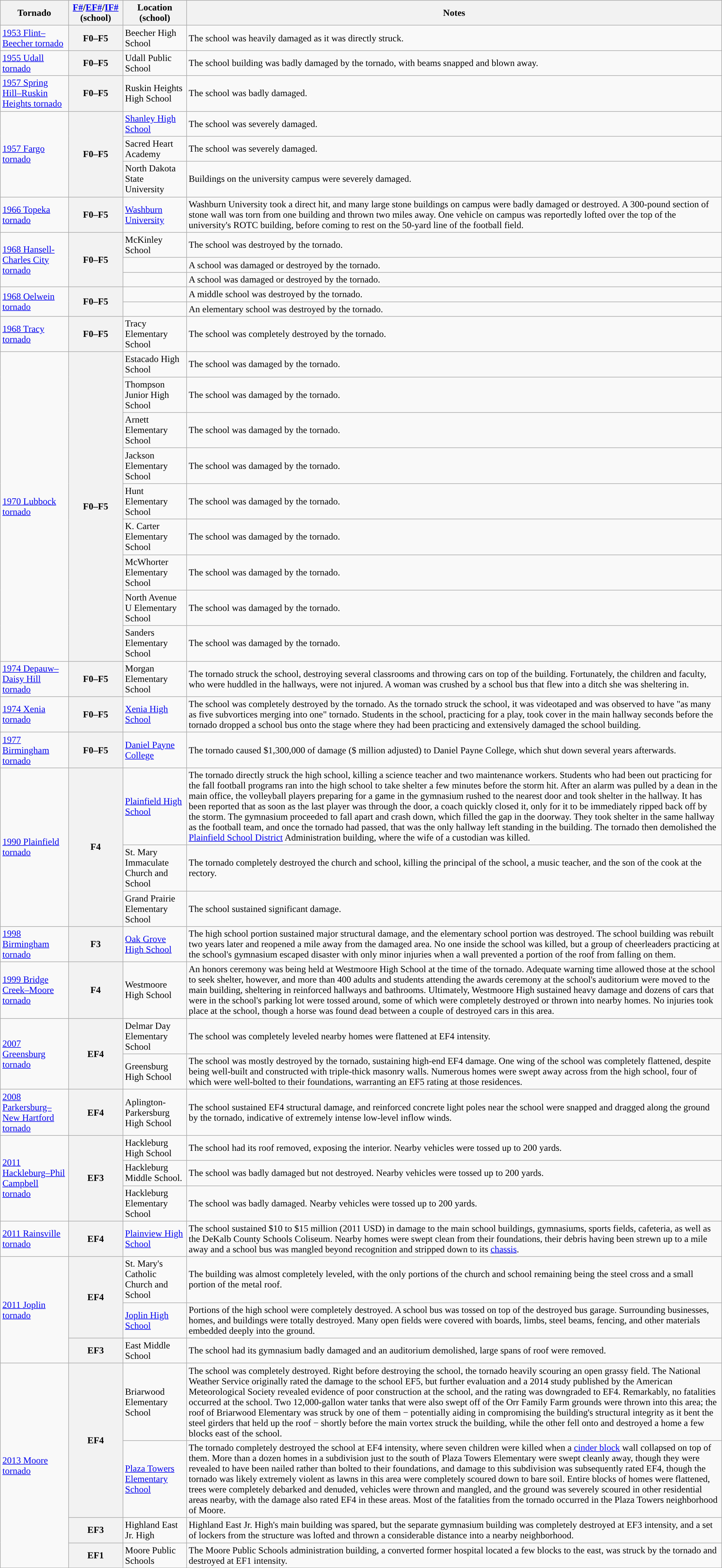<table class="wikitable">
<tr>
<th>Tornado</th>
<th><a href='#'>F#</a><strong>/</strong><a href='#'>EF#</a><strong>/</strong><a href='#'>IF#</a> (school)</th>
<th>Location (school)</th>
<th>Notes</th>
</tr>
<tr>
<td scope="row" rowspan="1"><a href='#'>1953 Flint–Beecher tornado</a></td>
<th scope="row" rowspan="1" style="background-color:#">F0–F5</th>
<td>Beecher High School</td>
<td>The school was heavily damaged as it was directly struck.</td>
</tr>
<tr>
<td scope="row" rowspan="1"><a href='#'>1955 Udall tornado</a></td>
<th scope="row" rowspan="1" style="background-color:#">F0–F5</th>
<td>Udall Public School</td>
<td>The school building was badly damaged by the tornado, with beams snapped and blown away.</td>
</tr>
<tr>
<td scope="row" rowspan="1"><a href='#'>1957 Spring Hill–Ruskin Heights tornado</a></td>
<th scope="row" rowspan="1" style="background-color:#">F0–F5</th>
<td>Ruskin Heights High School</td>
<td>The school was badly damaged.</td>
</tr>
<tr>
<td scope="row" rowspan="3"><a href='#'>1957 Fargo tornado</a></td>
<th scope="row" rowspan="3" style="background-color:#">F0–F5</th>
<td><a href='#'>Shanley High School</a></td>
<td>The school was severely damaged.</td>
</tr>
<tr>
<td>Sacred Heart Academy</td>
<td>The school was severely damaged.</td>
</tr>
<tr>
<td>North Dakota State University</td>
<td>Buildings on the university campus were severely damaged.</td>
</tr>
<tr>
<td scope="row" rowspan="1"><a href='#'>1966 Topeka tornado</a></td>
<th scope="row" rowspan="1" style="background-color:#">F0–F5</th>
<td><a href='#'>Washburn University</a></td>
<td>Washburn University took a direct hit, and many large stone buildings on campus were badly damaged or destroyed. A 300-pound section of stone wall was torn from one building and thrown two miles away. One vehicle on campus was reportedly lofted over the top of the university's ROTC building, before coming to rest on the 50-yard line of the football field.</td>
</tr>
<tr>
<td scope="row" rowspan="3"><a href='#'>1968 Hansell-Charles City tornado</a></td>
<th scope="row" rowspan="3" style="background-color:#">F0–F5</th>
<td>McKinley School</td>
<td>The school was destroyed by the tornado.</td>
</tr>
<tr>
<td></td>
<td>A school was damaged or destroyed by the tornado.</td>
</tr>
<tr>
<td></td>
<td>A school was damaged or destroyed by the tornado.</td>
</tr>
<tr>
<td scope="row" rowspan="2"><a href='#'>1968 Oelwein tornado</a></td>
<th scope="row" rowspan="2" style="background-color:#">F0–F5</th>
<td></td>
<td>A middle school was destroyed by the tornado.</td>
</tr>
<tr>
<td></td>
<td>An elementary school was destroyed by the tornado.</td>
</tr>
<tr>
<td scope="row" rowspan="1"><a href='#'>1968 Tracy tornado</a></td>
<th scope="row" rowspan="1" style="background-color:#">F0–F5</th>
<td>Tracy Elementary School</td>
<td>The school was completely destroyed by the tornado.</td>
</tr>
<tr>
<td scope="row" rowspan="9"><a href='#'>1970 Lubbock tornado</a></td>
<th scope="row" rowspan="9" style="background-color:#">F0–F5</th>
<td>Estacado High School</td>
<td>The school was damaged by the tornado.</td>
</tr>
<tr>
<td>Thompson Junior High School</td>
<td>The school was damaged by the tornado.</td>
</tr>
<tr>
<td>Arnett Elementary School</td>
<td>The school was damaged by the tornado.</td>
</tr>
<tr>
<td>Jackson Elementary School</td>
<td>The school was damaged by the tornado.</td>
</tr>
<tr>
<td>Hunt Elementary School</td>
<td>The school was damaged by the tornado.</td>
</tr>
<tr>
<td>K. Carter Elementary School</td>
<td>The school was damaged by the tornado.</td>
</tr>
<tr>
<td>McWhorter Elementary School</td>
<td>The school was damaged by the tornado.</td>
</tr>
<tr>
<td>North Avenue U Elementary School</td>
<td>The school was damaged by the tornado.</td>
</tr>
<tr>
<td>Sanders Elementary School</td>
<td>The school was damaged by the tornado.</td>
</tr>
<tr>
<td scope="row" rowspan="1"><a href='#'>1974 Depauw–Daisy Hill tornado</a></td>
<th scope="row" rowspan="1" style="background-color:#">F0–F5</th>
<td>Morgan Elementary School</td>
<td>The tornado struck the school, destroying several classrooms and throwing cars on top of the building. Fortunately, the children and faculty, who were huddled in the hallways, were not injured. A woman was crushed by a school bus that flew into a ditch she was sheltering in.</td>
</tr>
<tr>
<td scope="row" rowspan="1"><a href='#'>1974 Xenia tornado</a></td>
<th scope="row" rowspan="1" style="background-color:#">F0–F5</th>
<td><a href='#'>Xenia High School</a></td>
<td>The school was completely destroyed by the tornado. As the tornado struck the school, it was videotaped and was observed to have "as many as five subvortices merging into one" tornado. Students in the school, practicing for a play, took cover in the main hallway seconds before the tornado dropped a school bus onto the stage where they had been practicing and extensively damaged the school building.</td>
</tr>
<tr>
<td scope="row" rowspan="1"><a href='#'>1977 Birmingham tornado</a></td>
<th scope="row" rowspan="1" style="background-color:#">F0–F5</th>
<td><a href='#'>Daniel Payne College</a></td>
<td>The tornado caused $1,300,000 of damage ($ million adjusted) to Daniel Payne College, which shut down several years afterwards.</td>
</tr>
<tr>
<td scope="row" rowspan="3"><a href='#'>1990 Plainfield tornado</a></td>
<th scope="row" rowspan="3" style="background-color:#">F4</th>
<td><a href='#'>Plainfield High School</a></td>
<td>The tornado directly struck the high school, killing a science teacher and two maintenance workers. Students who had been out practicing for the fall football programs ran into the high school to take shelter a few minutes before the storm hit. After an alarm was pulled by a dean in the main office, the volleyball players preparing for a game in the gymnasium rushed to the nearest door and took shelter in the hallway. It has been reported that as soon as the last player was through the door, a coach quickly closed it, only for it to be immediately ripped back off by the storm. The gymnasium proceeded to fall apart and crash down, which filled the gap in the doorway. They took shelter in the same hallway as the football team, and once the tornado had passed, that was the only hallway left standing in the building. The tornado then demolished the <a href='#'>Plainfield School District</a> Administration building, where the wife of a custodian was killed.</td>
</tr>
<tr>
<td>St. Mary Immaculate Church and School</td>
<td>The tornado completely destroyed the church and school, killing the principal of the school, a music teacher, and the son of the cook at the rectory.</td>
</tr>
<tr>
<td>Grand Prairie Elementary School</td>
<td>The school sustained significant damage.</td>
</tr>
<tr>
<td scope="row" rowspan="1"><a href='#'>1998 Birmingham tornado</a></td>
<th scope="row" rowspan="1" style="background-color:#">F3</th>
<td><a href='#'>Oak Grove High School</a></td>
<td>The high school portion sustained major structural damage, and the elementary school portion was destroyed. The school building was rebuilt two years later and reopened a mile away from the damaged area. No one inside the school was killed, but a group of cheerleaders practicing at the school's gymnasium escaped disaster with only minor injuries when a wall prevented a portion of the roof from falling on them.</td>
</tr>
<tr>
<td scope="row" rowspan="1"><a href='#'>1999 Bridge Creek–Moore tornado</a></td>
<th scope="row" rowspan="1" style="background-color:#">F4</th>
<td>Westmoore High School</td>
<td>An honors ceremony was being held at Westmoore High School at the time of the tornado. Adequate warning time allowed those at the school to seek shelter, however, and more than 400 adults and students attending the awards ceremony at the school's auditorium were moved to the main building, sheltering in reinforced hallways and bathrooms. Ultimately, Westmoore High sustained heavy damage and dozens of cars that were in the school's parking lot were tossed around, some of which were completely destroyed or thrown into nearby homes. No injuries took place at the school, though a horse was found dead between a couple of destroyed cars in this area.</td>
</tr>
<tr>
<td scope="row" rowspan="2"><a href='#'>2007 Greensburg tornado</a></td>
<th scope="row" rowspan="2" style="background-color:#">EF4</th>
<td>Delmar Day Elementary School</td>
<td>The school was completely leveled nearby homes were flattened at EF4 intensity.</td>
</tr>
<tr>
<td>Greensburg High School</td>
<td>The school was mostly destroyed by the tornado, sustaining high-end EF4 damage. One wing of the school was completely flattened, despite being well-built and constructed with triple-thick masonry walls. Numerous homes were swept away across from the high school, four of which were well-bolted to their foundations, warranting an EF5 rating at those residences.</td>
</tr>
<tr>
<td scope="row" rowspan="1"><a href='#'>2008 Parkersburg–New Hartford tornado</a></td>
<th scope="row" rowspan="1" style="background-color:#">EF4</th>
<td>Aplington-Parkersburg High School</td>
<td>The school sustained EF4 structural damage, and reinforced concrete light poles near the school were snapped and dragged along the ground by the tornado, indicative of extremely intense low-level inflow winds.</td>
</tr>
<tr>
<td scope="row" rowspan="3"><a href='#'>2011 Hackleburg–Phil Campbell tornado</a></td>
<th scope="row" rowspan="3" style="background-color:#">EF3</th>
<td>Hackleburg High School</td>
<td>The school had its roof removed, exposing the interior. Nearby vehicles were tossed up to 200 yards.</td>
</tr>
<tr>
<td>Hackleburg Middle School.</td>
<td>The school was badly damaged but not destroyed. Nearby vehicles were tossed up to 200 yards.</td>
</tr>
<tr>
<td>Hackleburg Elementary School</td>
<td>The school was badly damaged. Nearby vehicles were tossed up to 200 yards.</td>
</tr>
<tr>
<td scope="row" rowspan="1"><a href='#'>2011 Rainsville tornado</a></td>
<th scope="row" rowspan="1" style="background-color:#">EF4</th>
<td><a href='#'>Plainview High School</a></td>
<td>The school sustained $10 to $15 million (2011 USD) in damage to the main school buildings, gymnasiums, sports fields, cafeteria, as well as the DeKalb County Schools Coliseum. Nearby homes were swept clean from their foundations, their debris having been strewn up to a mile away and a school bus was mangled beyond recognition and stripped down to its <a href='#'>chassis</a>.</td>
</tr>
<tr>
<td scope="row" rowspan="3"><a href='#'>2011 Joplin tornado</a></td>
<th scope="row" rowspan="2" style="background-color:#">EF4</th>
<td>St. Mary's Catholic Church and School</td>
<td>The building was almost completely leveled, with the only portions of the church and school remaining being the steel cross and a small portion of the metal roof.</td>
</tr>
<tr>
<td><a href='#'>Joplin High School</a></td>
<td>Portions of the high school were completely destroyed. A school bus was tossed on top of the destroyed bus garage. Surrounding businesses, homes, and buildings were totally destroyed. Many open fields were covered with boards, limbs, steel beams, fencing, and other materials embedded deeply into the ground.</td>
</tr>
<tr>
<th scope="row" rowspan="1" style="background-color:#">EF3</th>
<td>East Middle School</td>
<td>The school had its gymnasium badly damaged and an auditorium demolished, large spans of roof were removed. </td>
</tr>
<tr>
<td scope="row" rowspan="4"><a href='#'>2013 Moore tornado</a></td>
<th scope="row" rowspan="2" style="background-color:#">EF4</th>
<td>Briarwood Elementary School</td>
<td>The school was completely destroyed. Right before destroying the school, the tornado heavily scouring an open grassy field. The National Weather Service originally rated the damage to the school EF5, but further evaluation and a 2014 study published by the American Meteorological Society revealed evidence of poor construction at the school, and the rating was downgraded to EF4. Remarkably, no fatalities occurred at the school. Two 12,000-gallon water tanks that were also swept off of the Orr Family Farm grounds were thrown into this area; the roof of Briarwood Elementary was struck by one of them − potentially aiding in compromising the building's structural integrity as it bent the steel girders that held up the roof − shortly before the main vortex struck the building, while the other fell onto and destroyed a home a few blocks east of the school.</td>
</tr>
<tr>
<td><a href='#'>Plaza Towers Elementary School</a></td>
<td>The tornado completely destroyed the school at EF4 intensity, where seven children were killed when a <a href='#'>cinder block</a> wall collapsed on top of them. More than a dozen homes in a subdivision just to the south of Plaza Towers Elementary were swept cleanly away, though they were revealed to have been nailed rather than bolted to their foundations, and damage to this subdivision was subsequently rated EF4, though the tornado was likely extremely violent as lawns in this area were completely scoured down to bare soil. Entire blocks of homes were flattened, trees were completely debarked and denuded, vehicles were thrown and mangled, and the ground was severely scoured in other residential areas nearby, with the damage also rated EF4 in these areas. Most of the fatalities from the tornado occurred in the Plaza Towers neighborhood of Moore.</td>
</tr>
<tr>
<th scope="row" rowspan="1" style="background-color:#">EF3</th>
<td>Highland East Jr. High</td>
<td>Highland East Jr. High's main building was spared, but the separate gymnasium building was completely destroyed at EF3 intensity, and a set of lockers from the structure was lofted and thrown a considerable distance into a nearby neighborhood.</td>
</tr>
<tr>
<th scope="row" rowspan="1" style="background-color:#">EF1</th>
<td>Moore Public Schools</td>
<td>The Moore Public Schools administration building, a converted former hospital located a few blocks to the east, was struck by the tornado and destroyed at EF1 intensity.</td>
</tr>
</table>
